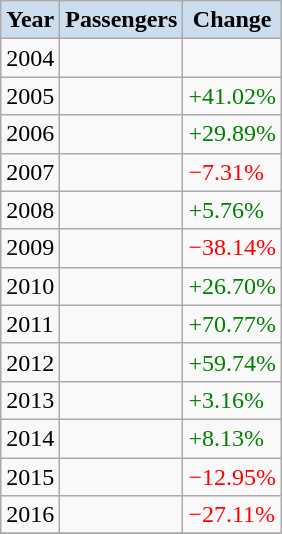<table class="wikitable sortable">
<tr>
<th style="background:#CCDDEE;">Year</th>
<th style="background:#CCDDEE;">Passengers</th>
<th style="background:#CCDDEE;">Change</th>
</tr>
<tr>
<td>2004</td>
<td></td>
<td></td>
</tr>
<tr>
<td>2005</td>
<td></td>
<td style="color:green">+41.02%</td>
</tr>
<tr>
<td>2006</td>
<td></td>
<td style="color:green">+29.89%</td>
</tr>
<tr>
<td>2007</td>
<td></td>
<td style="color:red">−7.31%</td>
</tr>
<tr>
<td>2008</td>
<td></td>
<td style="color:green">+5.76%</td>
</tr>
<tr>
<td>2009</td>
<td></td>
<td style="color:red">−38.14%</td>
</tr>
<tr>
<td>2010</td>
<td></td>
<td style="color:green">+26.70%</td>
</tr>
<tr>
<td>2011</td>
<td></td>
<td style="color:green">+70.77%</td>
</tr>
<tr>
<td>2012</td>
<td></td>
<td style="color:green">+59.74%</td>
</tr>
<tr>
<td>2013</td>
<td></td>
<td style="color:green">+3.16%</td>
</tr>
<tr>
<td>2014</td>
<td></td>
<td style="color:green">+8.13%</td>
</tr>
<tr>
<td>2015</td>
<td></td>
<td style="color:red">−12.95%</td>
</tr>
<tr>
<td>2016</td>
<td></td>
<td style="color:red">−27.11%</td>
</tr>
<tr>
</tr>
</table>
